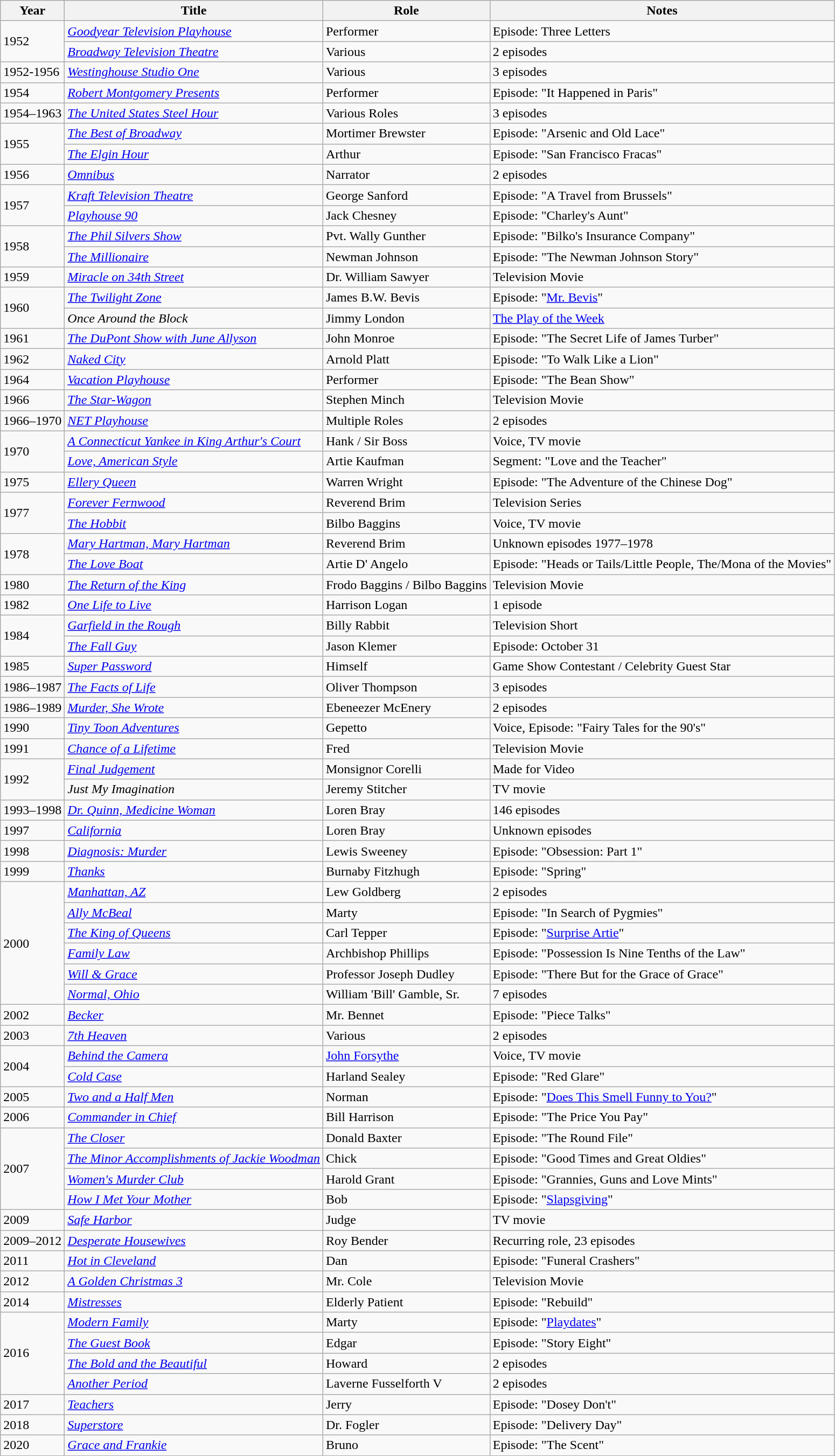<table class="wikitable sortable">
<tr>
<th>Year</th>
<th>Title</th>
<th>Role</th>
<th class="unsortable">Notes</th>
</tr>
<tr>
<td rowspan=2>1952</td>
<td><em><a href='#'>Goodyear Television Playhouse</a></em></td>
<td>Performer</td>
<td>Episode: Three Letters</td>
</tr>
<tr>
<td><em><a href='#'>Broadway Television Theatre</a></em></td>
<td>Various</td>
<td>2 episodes</td>
</tr>
<tr>
<td>1952-1956</td>
<td><em><a href='#'>Westinghouse Studio One</a></em></td>
<td>Various</td>
<td>3 episodes</td>
</tr>
<tr>
<td>1954</td>
<td><em><a href='#'>Robert Montgomery Presents</a></em></td>
<td>Performer</td>
<td>Episode: "It Happened in Paris"</td>
</tr>
<tr>
<td>1954–1963</td>
<td><em><a href='#'>The United States Steel Hour</a></em></td>
<td>Various Roles</td>
<td>3 episodes</td>
</tr>
<tr>
<td rowspan=2>1955</td>
<td><em><a href='#'>The Best of Broadway</a></em></td>
<td>Mortimer Brewster</td>
<td>Episode: "Arsenic and Old Lace"</td>
</tr>
<tr>
<td><em><a href='#'>The Elgin Hour</a></em></td>
<td>Arthur</td>
<td>Episode: "San Francisco Fracas"</td>
</tr>
<tr>
<td>1956</td>
<td><em><a href='#'>Omnibus</a></em></td>
<td>Narrator</td>
<td>2 episodes</td>
</tr>
<tr>
<td rowspan=2>1957</td>
<td><em><a href='#'>Kraft Television Theatre</a></em></td>
<td>George Sanford</td>
<td>Episode: "A Travel from Brussels"</td>
</tr>
<tr>
<td><em><a href='#'>Playhouse 90</a></em></td>
<td>Jack Chesney</td>
<td>Episode: "Charley's Aunt"</td>
</tr>
<tr>
<td rowspan=2>1958</td>
<td><em><a href='#'>The Phil Silvers Show</a></em></td>
<td>Pvt. Wally Gunther</td>
<td>Episode: "Bilko's Insurance Company"</td>
</tr>
<tr>
<td><em><a href='#'>The Millionaire</a></em></td>
<td>Newman Johnson</td>
<td>Episode: "The Newman Johnson Story"</td>
</tr>
<tr>
<td>1959</td>
<td><em><a href='#'>Miracle on 34th Street</a></em></td>
<td>Dr. William Sawyer</td>
<td>Television Movie</td>
</tr>
<tr>
<td rowspan=2>1960</td>
<td><em><a href='#'>The Twilight Zone</a></em></td>
<td>James B.W. Bevis</td>
<td>Episode: "<a href='#'>Mr. Bevis</a>"</td>
</tr>
<tr>
<td><em>Once Around the Block</em></td>
<td>Jimmy London</td>
<td><a href='#'>The Play of the Week</a></td>
</tr>
<tr>
<td>1961</td>
<td><em><a href='#'>The DuPont Show with June Allyson</a></em></td>
<td>John Monroe</td>
<td>Episode: "The Secret Life of James Turber"</td>
</tr>
<tr>
<td>1962</td>
<td><em><a href='#'>Naked City</a></em></td>
<td>Arnold Platt</td>
<td>Episode: "To Walk Like a Lion"</td>
</tr>
<tr>
<td>1964</td>
<td><em><a href='#'>Vacation Playhouse</a></em></td>
<td>Performer</td>
<td>Episode: "The Bean Show"</td>
</tr>
<tr>
<td>1966</td>
<td><em><a href='#'>The Star-Wagon</a></em></td>
<td>Stephen Minch</td>
<td>Television Movie</td>
</tr>
<tr>
<td>1966–1970</td>
<td><em><a href='#'>NET Playhouse</a></em></td>
<td>Multiple Roles</td>
<td>2 episodes</td>
</tr>
<tr>
<td rowspan=2>1970</td>
<td><em><a href='#'>A Connecticut Yankee in King Arthur's Court</a></em></td>
<td>Hank / Sir Boss</td>
<td>Voice, TV movie</td>
</tr>
<tr>
<td><em><a href='#'>Love, American Style</a></em></td>
<td>Artie Kaufman</td>
<td>Segment: "Love and the Teacher"</td>
</tr>
<tr>
<td>1975</td>
<td><em><a href='#'>Ellery Queen</a></em></td>
<td>Warren Wright</td>
<td>Episode: "The Adventure of the Chinese Dog"</td>
</tr>
<tr>
<td rowspan=2>1977</td>
<td><em><a href='#'>Forever Fernwood</a></em></td>
<td>Reverend Brim</td>
<td>Television Series</td>
</tr>
<tr>
<td><em><a href='#'>The Hobbit</a></em></td>
<td>Bilbo Baggins</td>
<td>Voice, TV movie</td>
</tr>
<tr>
<td rowspan=2>1978</td>
<td><em><a href='#'>Mary Hartman, Mary Hartman</a></em></td>
<td>Reverend Brim</td>
<td>Unknown episodes 1977–1978</td>
</tr>
<tr>
<td><em><a href='#'>The Love Boat</a></em></td>
<td>Artie D' Angelo</td>
<td>Episode: "Heads or Tails/Little People, The/Mona of the Movies"</td>
</tr>
<tr>
<td>1980</td>
<td><em><a href='#'>The Return of the King</a></em></td>
<td>Frodo Baggins / Bilbo Baggins</td>
<td>Television Movie</td>
</tr>
<tr>
<td>1982</td>
<td><em><a href='#'>One Life to Live</a></em></td>
<td>Harrison Logan</td>
<td>1 episode</td>
</tr>
<tr>
<td rowspan=2>1984</td>
<td><em><a href='#'>Garfield in the Rough</a></em></td>
<td>Billy Rabbit</td>
<td>Television Short</td>
</tr>
<tr>
<td><em><a href='#'>The Fall Guy</a></em></td>
<td>Jason Klemer</td>
<td>Episode: October 31</td>
</tr>
<tr>
<td>1985</td>
<td><em><a href='#'>Super Password</a></em></td>
<td>Himself</td>
<td>Game Show Contestant / Celebrity Guest Star</td>
</tr>
<tr>
<td>1986–1987</td>
<td><em><a href='#'>The Facts of Life</a></em></td>
<td>Oliver Thompson</td>
<td>3 episodes</td>
</tr>
<tr>
<td>1986–1989</td>
<td><em><a href='#'>Murder, She Wrote</a></em></td>
<td>Ebeneezer McEnery</td>
<td>2 episodes</td>
</tr>
<tr>
<td>1990</td>
<td><em><a href='#'>Tiny Toon Adventures</a></em></td>
<td>Gepetto</td>
<td>Voice, Episode: "Fairy Tales for the 90's"</td>
</tr>
<tr>
<td>1991</td>
<td><em><a href='#'>Chance of a Lifetime</a></em></td>
<td>Fred</td>
<td>Television Movie</td>
</tr>
<tr>
<td rowspan=2>1992</td>
<td><em><a href='#'>Final Judgement</a></em></td>
<td>Monsignor Corelli</td>
<td>Made for Video</td>
</tr>
<tr>
<td><em>Just My Imagination</em></td>
<td>Jeremy Stitcher</td>
<td>TV movie</td>
</tr>
<tr>
<td>1993–1998</td>
<td><em><a href='#'>Dr. Quinn, Medicine Woman</a></em></td>
<td>Loren Bray</td>
<td>146 episodes</td>
</tr>
<tr>
<td>1997</td>
<td><em><a href='#'>California</a></em></td>
<td>Loren Bray</td>
<td>Unknown episodes</td>
</tr>
<tr>
<td>1998</td>
<td><em><a href='#'>Diagnosis: Murder</a></em></td>
<td>Lewis Sweeney</td>
<td>Episode: "Obsession: Part 1"</td>
</tr>
<tr>
<td>1999</td>
<td><em><a href='#'>Thanks</a></em></td>
<td>Burnaby Fitzhugh</td>
<td>Episode: "Spring"</td>
</tr>
<tr>
<td rowspan=6>2000</td>
<td><em><a href='#'>Manhattan, AZ</a></em></td>
<td>Lew Goldberg</td>
<td>2 episodes</td>
</tr>
<tr>
<td><em><a href='#'>Ally McBeal</a></em></td>
<td>Marty</td>
<td>Episode: "In Search of Pygmies"</td>
</tr>
<tr>
<td><em><a href='#'>The King of Queens</a></em></td>
<td>Carl Tepper</td>
<td>Episode: "<a href='#'>Surprise Artie</a>"</td>
</tr>
<tr>
<td><em><a href='#'>Family Law</a></em></td>
<td>Archbishop Phillips</td>
<td>Episode: "Possession Is Nine Tenths of the Law"</td>
</tr>
<tr>
<td><em><a href='#'>Will & Grace</a></em></td>
<td>Professor Joseph Dudley</td>
<td>Episode: "There But for the Grace of Grace"</td>
</tr>
<tr>
<td><em><a href='#'>Normal, Ohio</a></em></td>
<td>William 'Bill' Gamble, Sr.</td>
<td>7 episodes</td>
</tr>
<tr>
<td>2002</td>
<td><em><a href='#'>Becker</a></em></td>
<td>Mr. Bennet</td>
<td>Episode: "Piece Talks"</td>
</tr>
<tr>
<td>2003</td>
<td><em><a href='#'>7th Heaven</a></em></td>
<td>Various</td>
<td>2 episodes</td>
</tr>
<tr>
<td rowspan=2>2004</td>
<td><em><a href='#'>Behind the Camera</a></em></td>
<td><a href='#'>John Forsythe</a></td>
<td>Voice, TV movie</td>
</tr>
<tr>
<td><em><a href='#'>Cold Case</a></em></td>
<td>Harland Sealey</td>
<td>Episode: "Red Glare"</td>
</tr>
<tr>
<td>2005</td>
<td><em><a href='#'>Two and a Half Men</a></em></td>
<td>Norman</td>
<td>Episode: "<a href='#'>Does This Smell Funny to You?</a>"</td>
</tr>
<tr>
<td>2006</td>
<td><em><a href='#'>Commander in Chief</a></em></td>
<td>Bill Harrison</td>
<td>Episode: "The Price You Pay"</td>
</tr>
<tr>
<td rowspan=4>2007</td>
<td><em><a href='#'>The Closer</a></em></td>
<td>Donald Baxter</td>
<td>Episode: "The Round File"</td>
</tr>
<tr>
<td><em><a href='#'>The Minor Accomplishments of Jackie Woodman</a></em></td>
<td>Chick</td>
<td>Episode: "Good Times and Great Oldies"</td>
</tr>
<tr>
<td><em><a href='#'>Women's Murder Club</a></em></td>
<td>Harold Grant</td>
<td>Episode: "Grannies, Guns and Love Mints"</td>
</tr>
<tr>
<td><em><a href='#'>How I Met Your Mother</a></em></td>
<td>Bob</td>
<td>Episode: "<a href='#'>Slapsgiving</a>"</td>
</tr>
<tr>
<td>2009</td>
<td><em><a href='#'>Safe Harbor</a></em></td>
<td>Judge</td>
<td>TV movie</td>
</tr>
<tr>
<td>2009–2012</td>
<td><em><a href='#'>Desperate Housewives</a></em></td>
<td>Roy Bender</td>
<td>Recurring role, 23 episodes</td>
</tr>
<tr>
<td>2011</td>
<td><em><a href='#'>Hot in Cleveland</a></em></td>
<td>Dan</td>
<td>Episode: "Funeral Crashers"</td>
</tr>
<tr>
<td>2012</td>
<td><em><a href='#'>A Golden Christmas 3</a></em></td>
<td>Mr. Cole</td>
<td>Television Movie</td>
</tr>
<tr>
<td>2014</td>
<td><em><a href='#'>Mistresses</a></em></td>
<td>Elderly Patient</td>
<td>Episode: "Rebuild"</td>
</tr>
<tr>
<td rowspan=4>2016</td>
<td><em><a href='#'>Modern Family</a></em></td>
<td>Marty</td>
<td>Episode: "<a href='#'>Playdates</a>"</td>
</tr>
<tr>
<td><em><a href='#'>The Guest Book</a></em></td>
<td>Edgar</td>
<td>Episode: "Story Eight"</td>
</tr>
<tr>
<td><em><a href='#'>The Bold and the Beautiful</a></em></td>
<td>Howard</td>
<td>2 episodes</td>
</tr>
<tr>
<td><em><a href='#'>Another Period</a></em></td>
<td>Laverne Fusselforth V</td>
<td>2 episodes</td>
</tr>
<tr>
<td>2017</td>
<td><em><a href='#'>Teachers</a></em></td>
<td>Jerry</td>
<td>Episode: "Dosey Don't"</td>
</tr>
<tr>
<td>2018</td>
<td><em><a href='#'>Superstore</a></em></td>
<td>Dr. Fogler</td>
<td>Episode: "Delivery Day"</td>
</tr>
<tr>
<td>2020</td>
<td><em><a href='#'>Grace and Frankie</a></em></td>
<td>Bruno</td>
<td>Episode: "The Scent"</td>
</tr>
</table>
